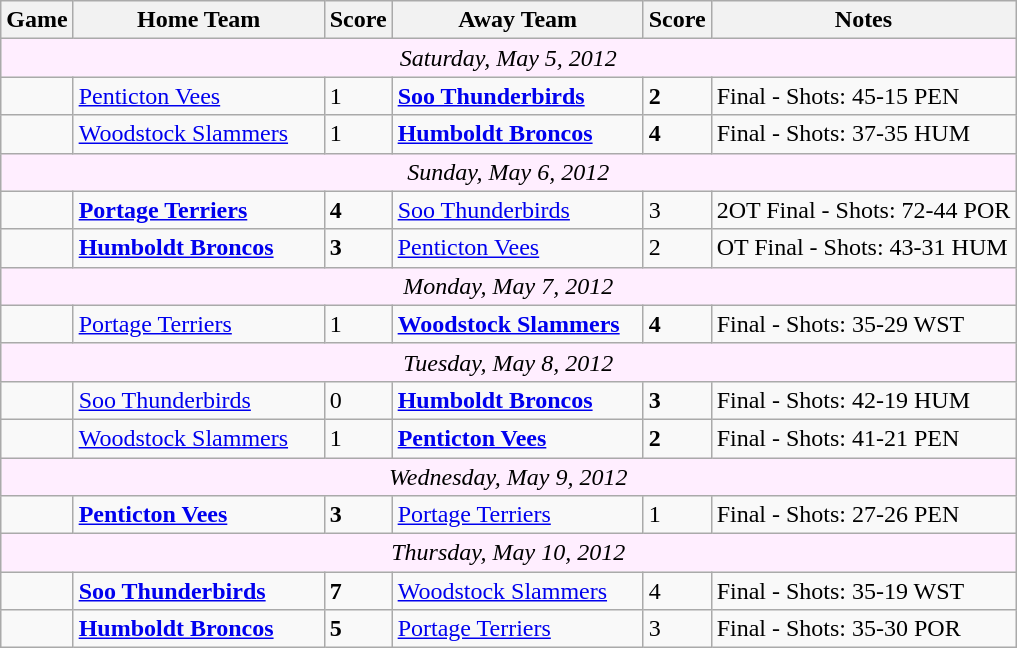<table class="wikitable">
<tr>
<th>Game</th>
<th width="160">Home Team</th>
<th>Score</th>
<th width="160">Away Team</th>
<th>Score</th>
<th>Notes</th>
</tr>
<tr align=center bgcolor="ffeeff">
<td colspan="11"><em>Saturday, May 5, 2012</em></td>
</tr>
<tr>
<td></td>
<td><a href='#'>Penticton Vees</a></td>
<td>1</td>
<td><strong><a href='#'>Soo Thunderbirds</a></strong></td>
<td><strong>2</strong></td>
<td>Final - Shots: 45-15 PEN</td>
</tr>
<tr>
<td></td>
<td><a href='#'>Woodstock Slammers</a></td>
<td>1</td>
<td><strong><a href='#'>Humboldt Broncos</a></strong></td>
<td><strong>4</strong></td>
<td>Final - Shots: 37-35 HUM</td>
</tr>
<tr align=center bgcolor="ffeeff">
<td colspan="11"><em>Sunday, May 6, 2012</em></td>
</tr>
<tr>
<td></td>
<td><strong><a href='#'>Portage Terriers</a></strong></td>
<td><strong>4</strong></td>
<td><a href='#'>Soo Thunderbirds</a></td>
<td>3</td>
<td>2OT Final - Shots: 72-44 POR</td>
</tr>
<tr>
<td></td>
<td><strong><a href='#'>Humboldt Broncos</a></strong></td>
<td><strong>3</strong></td>
<td><a href='#'>Penticton Vees</a></td>
<td>2</td>
<td>OT Final - Shots: 43-31 HUM</td>
</tr>
<tr align=center bgcolor="ffeeff">
<td colspan="11"><em>Monday, May 7, 2012</em></td>
</tr>
<tr>
<td></td>
<td><a href='#'>Portage Terriers</a></td>
<td>1</td>
<td><strong><a href='#'>Woodstock Slammers</a></strong></td>
<td><strong>4</strong></td>
<td>Final - Shots: 35-29 WST</td>
</tr>
<tr align=center bgcolor="ffeeff">
<td colspan="11"><em>Tuesday, May 8, 2012</em></td>
</tr>
<tr>
<td></td>
<td><a href='#'>Soo Thunderbirds</a></td>
<td>0</td>
<td><strong><a href='#'>Humboldt Broncos</a></strong></td>
<td><strong>3</strong></td>
<td>Final - Shots: 42-19 HUM</td>
</tr>
<tr>
<td></td>
<td><a href='#'>Woodstock Slammers</a></td>
<td>1</td>
<td><strong><a href='#'>Penticton Vees</a></strong></td>
<td><strong>2</strong></td>
<td>Final - Shots: 41-21 PEN</td>
</tr>
<tr align=center bgcolor="ffeeff">
<td colspan="11"><em>Wednesday, May 9, 2012</em></td>
</tr>
<tr>
<td></td>
<td><strong><a href='#'>Penticton Vees</a></strong></td>
<td><strong>3</strong></td>
<td><a href='#'>Portage Terriers</a></td>
<td>1</td>
<td>Final - Shots: 27-26 PEN</td>
</tr>
<tr align=center bgcolor="ffeeff">
<td colspan="11"><em>Thursday, May 10, 2012</em></td>
</tr>
<tr>
<td></td>
<td><strong><a href='#'>Soo Thunderbirds</a></strong></td>
<td><strong>7</strong></td>
<td><a href='#'>Woodstock Slammers</a></td>
<td>4</td>
<td>Final - Shots: 35-19 WST</td>
</tr>
<tr>
<td></td>
<td><strong><a href='#'>Humboldt Broncos</a></strong></td>
<td><strong>5</strong></td>
<td><a href='#'>Portage Terriers</a></td>
<td>3</td>
<td>Final - Shots: 35-30 POR</td>
</tr>
</table>
